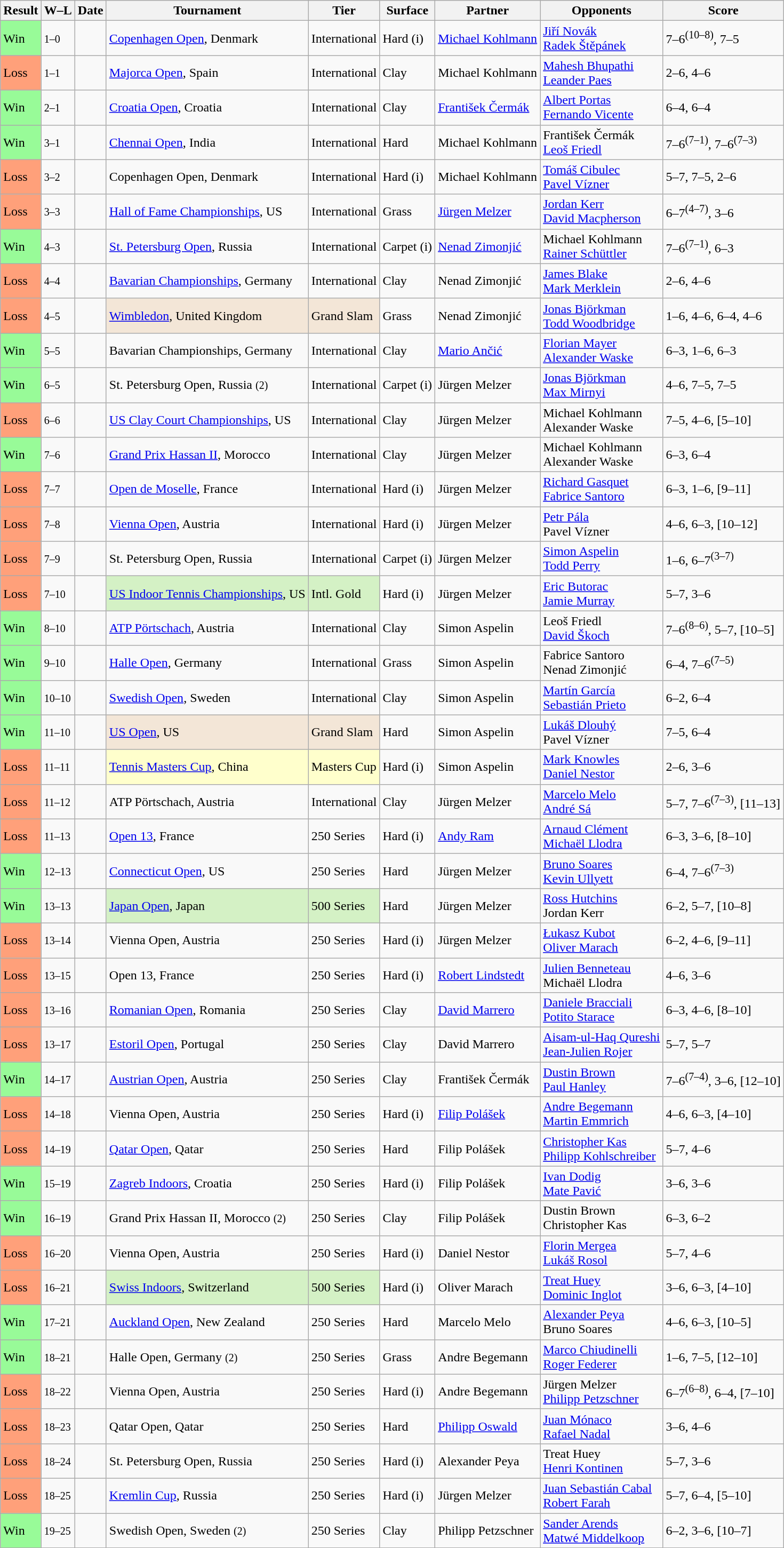<table class="sortable wikitable">
<tr>
<th>Result</th>
<th class="unsortable">W–L</th>
<th>Date</th>
<th>Tournament</th>
<th>Tier</th>
<th>Surface</th>
<th>Partner</th>
<th>Opponents</th>
<th class="unsortable">Score</th>
</tr>
<tr>
<td bgcolor=98FB98>Win</td>
<td><small>1–0</small></td>
<td><a href='#'></a></td>
<td><a href='#'>Copenhagen Open</a>, Denmark</td>
<td>International</td>
<td>Hard (i)</td>
<td> <a href='#'>Michael Kohlmann</a></td>
<td> <a href='#'>Jiří Novák</a><br> <a href='#'>Radek Štěpánek</a></td>
<td>7–6<sup>(10–8)</sup>, 7–5</td>
</tr>
<tr>
<td bgcolor=FFA07A>Loss</td>
<td><small>1–1</small></td>
<td><a href='#'></a></td>
<td><a href='#'>Majorca Open</a>, Spain</td>
<td>International</td>
<td>Clay</td>
<td> Michael Kohlmann</td>
<td> <a href='#'>Mahesh Bhupathi</a><br> <a href='#'>Leander Paes</a></td>
<td>2–6, 4–6</td>
</tr>
<tr>
<td bgcolor=98FB98>Win</td>
<td><small>2–1</small></td>
<td><a href='#'></a></td>
<td><a href='#'>Croatia Open</a>, Croatia</td>
<td>International</td>
<td>Clay</td>
<td> <a href='#'>František Čermák</a></td>
<td> <a href='#'>Albert Portas</a> <br>  <a href='#'>Fernando Vicente</a></td>
<td>6–4, 6–4</td>
</tr>
<tr>
<td bgcolor=98FB98>Win</td>
<td><small>3–1</small></td>
<td><a href='#'></a></td>
<td><a href='#'>Chennai Open</a>, India</td>
<td>International</td>
<td>Hard</td>
<td> Michael Kohlmann</td>
<td> František Čermák<br> <a href='#'>Leoš Friedl</a></td>
<td>7–6<sup>(7–1)</sup>, 7–6<sup>(7–3)</sup></td>
</tr>
<tr>
<td bgcolor=FFA07A>Loss</td>
<td><small>3–2</small></td>
<td><a href='#'></a></td>
<td>Copenhagen Open, Denmark</td>
<td>International</td>
<td>Hard (i)</td>
<td> Michael Kohlmann</td>
<td> <a href='#'>Tomáš Cibulec</a><br> <a href='#'>Pavel Vízner</a></td>
<td>5–7, 7–5, 2–6</td>
</tr>
<tr>
<td bgcolor=FFA07A>Loss</td>
<td><small>3–3</small></td>
<td><a href='#'></a></td>
<td><a href='#'>Hall of Fame Championships</a>, US</td>
<td>International</td>
<td>Grass</td>
<td> <a href='#'>Jürgen Melzer</a></td>
<td> <a href='#'>Jordan Kerr</a><br> <a href='#'>David Macpherson</a></td>
<td>6–7<sup>(4–7)</sup>, 3–6</td>
</tr>
<tr>
<td bgcolor=98FB98>Win</td>
<td><small>4–3</small></td>
<td><a href='#'></a></td>
<td><a href='#'>St. Petersburg Open</a>, Russia</td>
<td>International</td>
<td>Carpet (i)</td>
<td> <a href='#'>Nenad Zimonjić</a></td>
<td> Michael Kohlmann<br> <a href='#'>Rainer Schüttler</a></td>
<td>7–6<sup>(7–1)</sup>, 6–3</td>
</tr>
<tr>
<td bgcolor=FFA07A>Loss</td>
<td><small>4–4</small></td>
<td><a href='#'></a></td>
<td><a href='#'>Bavarian Championships</a>, Germany</td>
<td>International</td>
<td>Clay</td>
<td> Nenad Zimonjić</td>
<td> <a href='#'>James Blake</a><br> <a href='#'>Mark Merklein</a></td>
<td>2–6, 4–6</td>
</tr>
<tr>
<td bgcolor=FFA07A>Loss</td>
<td><small>4–5</small></td>
<td><a href='#'></a></td>
<td style="background:#F3E6D7;"><a href='#'>Wimbledon</a>, United Kingdom</td>
<td style="background:#F3E6D7;">Grand Slam</td>
<td>Grass</td>
<td> Nenad Zimonjić</td>
<td> <a href='#'>Jonas Björkman</a><br> <a href='#'>Todd Woodbridge</a></td>
<td>1–6, 4–6, 6–4, 4–6</td>
</tr>
<tr>
<td bgcolor=98FB98>Win</td>
<td><small>5–5</small></td>
<td><a href='#'></a></td>
<td>Bavarian Championships, Germany</td>
<td>International</td>
<td>Clay</td>
<td> <a href='#'>Mario Ančić</a></td>
<td> <a href='#'>Florian Mayer</a><br> <a href='#'>Alexander Waske</a></td>
<td>6–3, 1–6, 6–3</td>
</tr>
<tr>
<td bgcolor=98FB98>Win</td>
<td><small>6–5</small></td>
<td><a href='#'></a></td>
<td>St. Petersburg Open, Russia <small>(2)</small></td>
<td>International</td>
<td>Carpet (i)</td>
<td> Jürgen Melzer</td>
<td> <a href='#'>Jonas Björkman</a><br> <a href='#'>Max Mirnyi</a></td>
<td>4–6, 7–5, 7–5</td>
</tr>
<tr>
<td bgcolor=FFA07A>Loss</td>
<td><small>6–6</small></td>
<td><a href='#'></a></td>
<td><a href='#'>US Clay Court Championships</a>, US</td>
<td>International</td>
<td>Clay</td>
<td> Jürgen Melzer</td>
<td> Michael Kohlmann<br> Alexander Waske</td>
<td>7–5, 4–6, [5–10]</td>
</tr>
<tr>
<td bgcolor=98FB98>Win</td>
<td><small>7–6</small></td>
<td><a href='#'></a></td>
<td><a href='#'>Grand Prix Hassan II</a>, Morocco</td>
<td>International</td>
<td>Clay</td>
<td> Jürgen Melzer</td>
<td> Michael Kohlmann<br> Alexander Waske</td>
<td>6–3, 6–4</td>
</tr>
<tr>
<td bgcolor=FFA07A>Loss</td>
<td><small>7–7</small></td>
<td><a href='#'></a></td>
<td><a href='#'>Open de Moselle</a>, France</td>
<td>International</td>
<td>Hard (i)</td>
<td> Jürgen Melzer</td>
<td> <a href='#'>Richard Gasquet</a><br> <a href='#'>Fabrice Santoro</a></td>
<td>6–3, 1–6, [9–11]</td>
</tr>
<tr>
<td bgcolor=FFA07A>Loss</td>
<td><small>7–8</small></td>
<td><a href='#'></a></td>
<td><a href='#'>Vienna Open</a>, Austria</td>
<td>International</td>
<td>Hard (i)</td>
<td> Jürgen Melzer</td>
<td> <a href='#'>Petr Pála</a><br> Pavel Vízner</td>
<td>4–6, 6–3, [10–12]</td>
</tr>
<tr>
<td bgcolor=FFA07A>Loss</td>
<td><small>7–9</small></td>
<td><a href='#'></a></td>
<td>St. Petersburg Open, Russia</td>
<td>International</td>
<td>Carpet (i)</td>
<td> Jürgen Melzer</td>
<td> <a href='#'>Simon Aspelin</a><br> <a href='#'>Todd Perry</a></td>
<td>1–6, 6–7<sup>(3–7)</sup></td>
</tr>
<tr>
<td bgcolor=FFA07A>Loss</td>
<td><small>7–10</small></td>
<td><a href='#'></a></td>
<td style="background:#D4F1C5;"><a href='#'>US Indoor Tennis Championships</a>, US</td>
<td style="background:#D4F1C5;">Intl. Gold</td>
<td>Hard (i)</td>
<td> Jürgen Melzer</td>
<td> <a href='#'>Eric Butorac</a><br> <a href='#'>Jamie Murray</a></td>
<td>5–7, 3–6</td>
</tr>
<tr>
<td bgcolor=98FB98>Win</td>
<td><small>8–10</small></td>
<td><a href='#'></a></td>
<td><a href='#'>ATP Pörtschach</a>, Austria</td>
<td>International</td>
<td>Clay</td>
<td> Simon Aspelin</td>
<td> Leoš Friedl<br> <a href='#'>David Škoch</a></td>
<td>7–6<sup>(8–6)</sup>, 5–7, [10–5]</td>
</tr>
<tr>
<td bgcolor=98FB98>Win</td>
<td><small>9–10</small></td>
<td><a href='#'></a></td>
<td><a href='#'>Halle Open</a>, Germany</td>
<td>International</td>
<td>Grass</td>
<td> Simon Aspelin</td>
<td> Fabrice Santoro<br> Nenad Zimonjić</td>
<td>6–4, 7–6<sup>(7–5)</sup></td>
</tr>
<tr>
<td bgcolor=98FB98>Win</td>
<td><small>10–10</small></td>
<td><a href='#'></a></td>
<td><a href='#'>Swedish Open</a>, Sweden</td>
<td>International</td>
<td>Clay</td>
<td> Simon Aspelin</td>
<td> <a href='#'>Martín García</a><br> <a href='#'>Sebastián Prieto</a></td>
<td>6–2, 6–4</td>
</tr>
<tr>
<td bgcolor=98FB98>Win</td>
<td><small>11–10</small></td>
<td><a href='#'></a></td>
<td style="background:#F3E6D7;"><a href='#'>US Open</a>, US</td>
<td style="background:#F3E6D7;">Grand Slam</td>
<td>Hard</td>
<td> Simon Aspelin</td>
<td> <a href='#'>Lukáš Dlouhý</a><br> Pavel Vízner</td>
<td>7–5, 6–4</td>
</tr>
<tr>
<td bgcolor=FFA07A>Loss</td>
<td><small>11–11</small></td>
<td><a href='#'></a></td>
<td style="background:#ffffcc;"><a href='#'>Tennis Masters Cup</a>, China</td>
<td style="background:#ffffcc;">Masters Cup</td>
<td>Hard (i)</td>
<td> Simon Aspelin</td>
<td> <a href='#'>Mark Knowles</a><br> <a href='#'>Daniel Nestor</a></td>
<td>2–6, 3–6</td>
</tr>
<tr>
<td bgcolor=FFA07A>Loss</td>
<td><small>11–12</small></td>
<td><a href='#'></a></td>
<td>ATP Pörtschach, Austria</td>
<td>International</td>
<td>Clay</td>
<td> Jürgen Melzer</td>
<td> <a href='#'>Marcelo Melo</a><br> <a href='#'>André Sá</a></td>
<td>5–7, 7–6<sup>(7–3)</sup>, [11–13]</td>
</tr>
<tr>
<td bgcolor=FFA07A>Loss</td>
<td><small>11–13</small></td>
<td><a href='#'></a></td>
<td><a href='#'>Open 13</a>, France</td>
<td>250 Series</td>
<td>Hard (i)</td>
<td> <a href='#'>Andy Ram</a></td>
<td> <a href='#'>Arnaud Clément</a><br> <a href='#'>Michaël Llodra</a></td>
<td>6–3, 3–6, [8–10]</td>
</tr>
<tr>
<td bgcolor=98FB98>Win</td>
<td><small>12–13</small></td>
<td><a href='#'></a></td>
<td><a href='#'>Connecticut Open</a>, US</td>
<td>250 Series</td>
<td>Hard</td>
<td> Jürgen Melzer</td>
<td> <a href='#'>Bruno Soares</a><br> <a href='#'>Kevin Ullyett</a></td>
<td>6–4, 7–6<sup>(7–3)</sup></td>
</tr>
<tr>
<td bgcolor=98FB98>Win</td>
<td><small>13–13</small></td>
<td><a href='#'></a></td>
<td style="background:#D4F1C5;"><a href='#'>Japan Open</a>, Japan</td>
<td style="background:#D4F1C5;">500 Series</td>
<td>Hard</td>
<td> Jürgen Melzer</td>
<td> <a href='#'>Ross Hutchins</a><br> Jordan Kerr</td>
<td>6–2, 5–7, [10–8]</td>
</tr>
<tr>
<td bgcolor=FFA07A>Loss</td>
<td><small>13–14</small></td>
<td><a href='#'></a></td>
<td>Vienna Open, Austria</td>
<td>250 Series</td>
<td>Hard (i)</td>
<td> Jürgen Melzer</td>
<td> <a href='#'>Łukasz Kubot</a><br> <a href='#'>Oliver Marach</a></td>
<td>6–2, 4–6, [9–11]</td>
</tr>
<tr>
<td bgcolor=FFA07A>Loss</td>
<td><small>13–15</small></td>
<td><a href='#'></a></td>
<td>Open 13, France</td>
<td>250 Series</td>
<td>Hard (i)</td>
<td> <a href='#'>Robert Lindstedt</a></td>
<td> <a href='#'>Julien Benneteau</a><br> Michaël Llodra</td>
<td>4–6, 3–6</td>
</tr>
<tr>
<td bgcolor=FFA07A>Loss</td>
<td><small>13–16</small></td>
<td><a href='#'></a></td>
<td><a href='#'>Romanian Open</a>, Romania</td>
<td>250 Series</td>
<td>Clay</td>
<td> <a href='#'>David Marrero</a></td>
<td> <a href='#'>Daniele Bracciali</a><br> <a href='#'>Potito Starace</a></td>
<td>6–3, 4–6, [8–10]</td>
</tr>
<tr>
<td bgcolor=FFA07A>Loss</td>
<td><small>13–17</small></td>
<td><a href='#'></a></td>
<td><a href='#'>Estoril Open</a>, Portugal</td>
<td>250 Series</td>
<td>Clay</td>
<td> David Marrero</td>
<td> <a href='#'>Aisam-ul-Haq Qureshi</a><br> <a href='#'>Jean-Julien Rojer</a></td>
<td>5–7, 5–7</td>
</tr>
<tr>
<td bgcolor=98FB98>Win</td>
<td><small>14–17</small></td>
<td><a href='#'></a></td>
<td><a href='#'>Austrian Open</a>, Austria</td>
<td>250 Series</td>
<td>Clay</td>
<td> František Čermák</td>
<td> <a href='#'>Dustin Brown</a><br> <a href='#'>Paul Hanley</a></td>
<td>7–6<sup>(7–4)</sup>, 3–6, [12–10]</td>
</tr>
<tr>
<td bgcolor=FFA07A>Loss</td>
<td><small>14–18</small></td>
<td><a href='#'></a></td>
<td>Vienna Open, Austria</td>
<td>250 Series</td>
<td>Hard (i)</td>
<td> <a href='#'>Filip Polášek</a></td>
<td> <a href='#'>Andre Begemann</a><br> <a href='#'>Martin Emmrich</a></td>
<td>4–6, 6–3, [4–10]</td>
</tr>
<tr>
<td bgcolor=FFA07A>Loss</td>
<td><small>14–19</small></td>
<td><a href='#'></a></td>
<td><a href='#'>Qatar Open</a>, Qatar</td>
<td>250 Series</td>
<td>Hard</td>
<td> Filip Polášek</td>
<td> <a href='#'>Christopher Kas</a><br> <a href='#'>Philipp Kohlschreiber</a></td>
<td>5–7, 4–6</td>
</tr>
<tr>
<td bgcolor=98FB98>Win</td>
<td><small>15–19</small></td>
<td><a href='#'></a></td>
<td><a href='#'>Zagreb Indoors</a>, Croatia</td>
<td>250 Series</td>
<td>Hard (i)</td>
<td> Filip Polášek</td>
<td> <a href='#'>Ivan Dodig</a><br> <a href='#'>Mate Pavić</a></td>
<td>3–6, 3–6</td>
</tr>
<tr>
<td bgcolor=98FB98>Win</td>
<td><small>16–19</small></td>
<td><a href='#'></a></td>
<td>Grand Prix Hassan II, Morocco <small>(2)</small></td>
<td>250 Series</td>
<td>Clay</td>
<td> Filip Polášek</td>
<td> Dustin Brown<br> Christopher Kas</td>
<td>6–3, 6–2</td>
</tr>
<tr>
<td bgcolor=FFA07A>Loss</td>
<td><small>16–20</small></td>
<td><a href='#'></a></td>
<td>Vienna Open, Austria</td>
<td>250 Series</td>
<td>Hard (i)</td>
<td> Daniel Nestor</td>
<td> <a href='#'>Florin Mergea</a><br> <a href='#'>Lukáš Rosol</a></td>
<td>5–7, 4–6</td>
</tr>
<tr>
<td bgcolor=FFA07A>Loss</td>
<td><small>16–21</small></td>
<td><a href='#'></a></td>
<td style="background:#D4F1C5;"><a href='#'>Swiss Indoors</a>, Switzerland</td>
<td style="background:#D4F1C5;">500 Series</td>
<td>Hard (i)</td>
<td> Oliver Marach</td>
<td> <a href='#'>Treat Huey</a><br> <a href='#'>Dominic Inglot</a></td>
<td>3–6, 6–3, [4–10]</td>
</tr>
<tr>
<td bgcolor=98FB98>Win</td>
<td><small>17–21</small></td>
<td><a href='#'></a></td>
<td><a href='#'>Auckland Open</a>, New Zealand</td>
<td>250 Series</td>
<td>Hard</td>
<td> Marcelo Melo</td>
<td> <a href='#'>Alexander Peya</a><br> Bruno Soares</td>
<td>4–6, 6–3, [10–5]</td>
</tr>
<tr>
<td bgcolor=98FB98>Win</td>
<td><small>18–21</small></td>
<td><a href='#'></a></td>
<td>Halle Open, Germany <small>(2)</small></td>
<td>250 Series</td>
<td>Grass</td>
<td> Andre Begemann</td>
<td> <a href='#'>Marco Chiudinelli</a><br> <a href='#'>Roger Federer</a></td>
<td>1–6, 7–5, [12–10]</td>
</tr>
<tr>
<td bgcolor=FFA07A>Loss</td>
<td><small>18–22</small></td>
<td><a href='#'></a></td>
<td>Vienna Open, Austria</td>
<td>250 Series</td>
<td>Hard (i)</td>
<td> Andre Begemann</td>
<td> Jürgen Melzer<br> <a href='#'>Philipp Petzschner</a></td>
<td>6–7<sup>(6–8)</sup>, 6–4, [7–10]</td>
</tr>
<tr>
<td bgcolor=FFA07A>Loss</td>
<td><small>18–23</small></td>
<td><a href='#'></a></td>
<td>Qatar Open, Qatar</td>
<td>250 Series</td>
<td>Hard</td>
<td> <a href='#'>Philipp Oswald</a></td>
<td> <a href='#'>Juan Mónaco</a><br> <a href='#'>Rafael Nadal</a></td>
<td>3–6, 4–6</td>
</tr>
<tr>
<td bgcolor=FFA07A>Loss</td>
<td><small>18–24</small></td>
<td><a href='#'></a></td>
<td>St. Petersburg Open, Russia</td>
<td>250 Series</td>
<td>Hard (i)</td>
<td> Alexander Peya</td>
<td> Treat Huey<br> <a href='#'>Henri Kontinen</a></td>
<td>5–7, 3–6</td>
</tr>
<tr>
<td bgcolor=FFA07A>Loss</td>
<td><small>18–25</small></td>
<td><a href='#'></a></td>
<td><a href='#'>Kremlin Cup</a>, Russia</td>
<td>250 Series</td>
<td>Hard (i)</td>
<td> Jürgen Melzer</td>
<td> <a href='#'>Juan Sebastián Cabal</a><br> <a href='#'>Robert Farah</a></td>
<td>5–7, 6–4, [5–10]</td>
</tr>
<tr>
<td bgcolor=98FB98>Win</td>
<td><small>19–25</small></td>
<td><a href='#'></a></td>
<td>Swedish Open, Sweden <small>(2)</small></td>
<td>250 Series</td>
<td>Clay</td>
<td> Philipp Petzschner</td>
<td> <a href='#'>Sander Arends</a><br> <a href='#'>Matwé Middelkoop</a></td>
<td>6–2, 3–6, [10–7]</td>
</tr>
</table>
